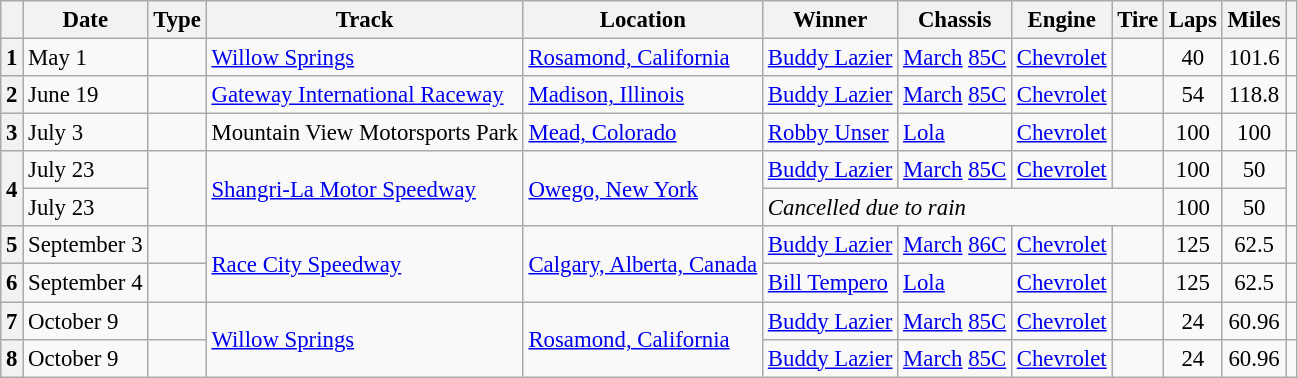<table class="wikitable" style="font-size: 95%;">
<tr>
<th></th>
<th>Date</th>
<th>Type</th>
<th>Track</th>
<th>Location</th>
<th>Winner</th>
<th>Chassis</th>
<th>Engine</th>
<th>Tire</th>
<th>Laps</th>
<th>Miles</th>
<th></th>
</tr>
<tr>
<th>1</th>
<td>May 1</td>
<td align="center"></td>
<td><a href='#'>Willow Springs</a></td>
<td><a href='#'>Rosamond, California</a></td>
<td><a href='#'>Buddy Lazier</a></td>
<td><a href='#'>March</a> <a href='#'>85C</a></td>
<td><a href='#'>Chevrolet</a></td>
<td align="center"></td>
<td align="center">40</td>
<td align="center">101.6</td>
<td align="center"></td>
</tr>
<tr>
<th>2</th>
<td>June 19</td>
<td align="center"></td>
<td><a href='#'>Gateway International Raceway</a></td>
<td><a href='#'>Madison, Illinois</a></td>
<td><a href='#'>Buddy Lazier</a></td>
<td><a href='#'>March</a> <a href='#'>85C</a></td>
<td><a href='#'>Chevrolet</a></td>
<td align="center"></td>
<td align="center">54</td>
<td align="center">118.8</td>
<td align="center"></td>
</tr>
<tr>
<th>3</th>
<td>July 3</td>
<td align="center"></td>
<td>Mountain View Motorsports Park</td>
<td><a href='#'>Mead, Colorado</a></td>
<td><a href='#'>Robby Unser</a></td>
<td><a href='#'>Lola</a></td>
<td><a href='#'>Chevrolet</a></td>
<td align="center"></td>
<td align="center">100</td>
<td align="center">100</td>
<td align="center"></td>
</tr>
<tr>
<th rowspan=2>4</th>
<td>July 23</td>
<td rowspan=2 align="center"></td>
<td rowspan=2><a href='#'>Shangri-La Motor Speedway</a></td>
<td rowspan=2><a href='#'>Owego, New York</a></td>
<td><a href='#'>Buddy Lazier</a></td>
<td><a href='#'>March</a> <a href='#'>85C</a></td>
<td><a href='#'>Chevrolet</a></td>
<td align="center"></td>
<td align="center">100</td>
<td align="center">50</td>
<td rowspan=2 align="center"></td>
</tr>
<tr>
<td>July 23</td>
<td colspan=4><em>Cancelled due to rain</em></td>
<td align="center">100</td>
<td align="center">50</td>
</tr>
<tr>
<th>5</th>
<td>September 3</td>
<td align="center"></td>
<td rowspan=2><a href='#'>Race City Speedway</a></td>
<td rowspan=2><a href='#'> Calgary, Alberta, Canada</a></td>
<td><a href='#'>Buddy Lazier</a></td>
<td><a href='#'>March</a> <a href='#'>86C</a></td>
<td><a href='#'>Chevrolet</a></td>
<td align="center"></td>
<td align="center">125</td>
<td align="center">62.5</td>
<td align="center"></td>
</tr>
<tr>
<th>6</th>
<td>September 4</td>
<td align="center"></td>
<td><a href='#'>Bill Tempero</a></td>
<td><a href='#'>Lola</a></td>
<td><a href='#'>Chevrolet</a></td>
<td align="center"></td>
<td align="center">125</td>
<td align="center">62.5</td>
<td align="center"></td>
</tr>
<tr>
<th>7</th>
<td>October 9</td>
<td align="center"></td>
<td rowspan=2><a href='#'>Willow Springs</a></td>
<td rowspan=2><a href='#'>Rosamond, California</a></td>
<td><a href='#'>Buddy Lazier</a></td>
<td><a href='#'>March</a> <a href='#'>85C</a></td>
<td><a href='#'>Chevrolet</a></td>
<td align="center"></td>
<td align="center">24</td>
<td align="center">60.96</td>
<td align="center"></td>
</tr>
<tr>
<th>8</th>
<td>October 9</td>
<td align="center"></td>
<td><a href='#'>Buddy Lazier</a></td>
<td><a href='#'>March</a> <a href='#'>85C</a></td>
<td><a href='#'>Chevrolet</a></td>
<td align="center"></td>
<td align="center">24</td>
<td align="center">60.96</td>
<td align="center"></td>
</tr>
</table>
